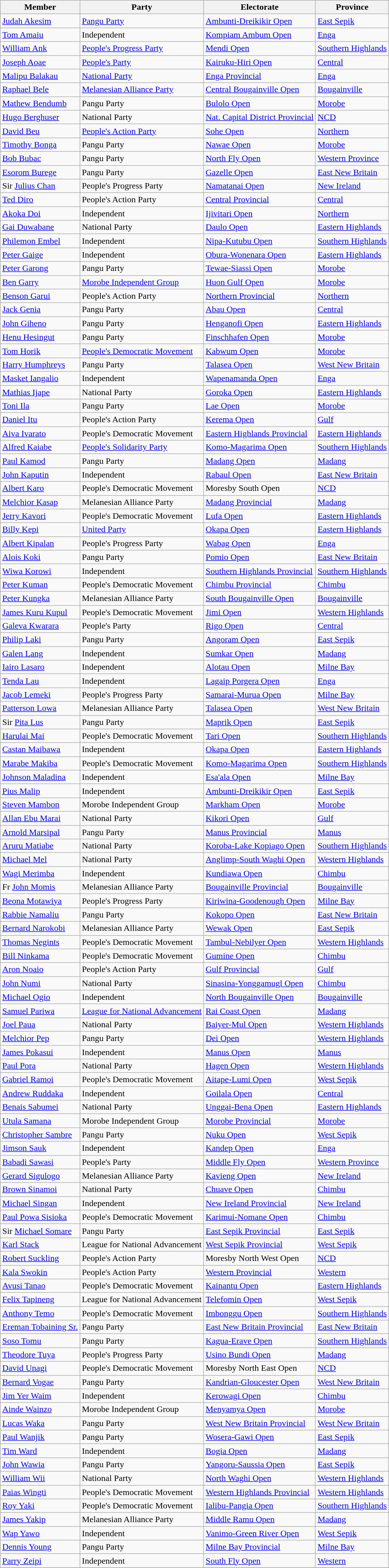<table class="wikitable sortable">
<tr>
<th><strong>Member</strong></th>
<th><strong>Party</strong></th>
<th><strong>Electorate</strong></th>
<th><strong>Province</strong></th>
</tr>
<tr>
<td><a href='#'>Judah Akesim</a> </td>
<td><a href='#'>Pangu Party</a></td>
<td><a href='#'>Ambunti-Dreikikir Open</a></td>
<td><a href='#'>East Sepik</a></td>
</tr>
<tr>
<td><a href='#'>Tom Amaiu</a></td>
<td>Independent</td>
<td><a href='#'>Kompiam Ambum Open</a></td>
<td><a href='#'>Enga</a></td>
</tr>
<tr>
<td><a href='#'>William Ank</a></td>
<td><a href='#'>People's Progress Party</a></td>
<td><a href='#'>Mendi Open</a></td>
<td><a href='#'>Southern Highlands</a></td>
</tr>
<tr>
<td><a href='#'>Joseph Aoae</a></td>
<td><a href='#'>People's Party</a></td>
<td><a href='#'>Kairuku-Hiri Open</a></td>
<td><a href='#'>Central</a></td>
</tr>
<tr>
<td><a href='#'>Malipu Balakau</a></td>
<td><a href='#'>National Party</a></td>
<td><a href='#'>Enga Provincial</a></td>
<td><a href='#'>Enga</a></td>
</tr>
<tr>
<td><a href='#'>Raphael Bele</a></td>
<td><a href='#'>Melanesian Alliance Party</a></td>
<td><a href='#'>Central Bougainville Open</a></td>
<td><a href='#'>Bougainville</a></td>
</tr>
<tr>
<td><a href='#'>Mathew Bendumb</a></td>
<td>Pangu Party</td>
<td><a href='#'>Bulolo Open</a></td>
<td><a href='#'>Morobe</a></td>
</tr>
<tr>
<td><a href='#'>Hugo Berghuser</a></td>
<td>National Party</td>
<td><a href='#'>Nat. Capital District Provincial</a></td>
<td><a href='#'>NCD</a></td>
</tr>
<tr>
<td><a href='#'>David Beu</a></td>
<td><a href='#'>People's Action Party</a></td>
<td><a href='#'>Sohe Open</a></td>
<td><a href='#'>Northern</a></td>
</tr>
<tr>
<td><a href='#'>Timothy Bonga</a></td>
<td>Pangu Party</td>
<td><a href='#'>Nawae Open</a></td>
<td><a href='#'>Morobe</a></td>
</tr>
<tr>
<td><a href='#'>Bob Bubac</a></td>
<td>Pangu Party</td>
<td><a href='#'>North Fly Open</a></td>
<td><a href='#'>Western Province</a></td>
</tr>
<tr>
<td><a href='#'>Esorom Burege</a></td>
<td>Pangu Party</td>
<td><a href='#'>Gazelle Open</a></td>
<td><a href='#'>East New Britain</a></td>
</tr>
<tr>
<td>Sir <a href='#'>Julius Chan</a></td>
<td>People's Progress Party</td>
<td><a href='#'>Namatanai Open</a></td>
<td><a href='#'>New Ireland</a></td>
</tr>
<tr>
<td><a href='#'>Ted Diro</a></td>
<td>People's Action Party</td>
<td><a href='#'>Central Provincial</a></td>
<td><a href='#'>Central</a></td>
</tr>
<tr>
<td><a href='#'>Akoka Doi</a></td>
<td>Independent</td>
<td><a href='#'>Ijivitari Open</a></td>
<td><a href='#'>Northern</a></td>
</tr>
<tr>
<td><a href='#'>Gai Duwabane</a></td>
<td>National Party</td>
<td><a href='#'>Daulo Open</a></td>
<td><a href='#'>Eastern Highlands</a></td>
</tr>
<tr>
<td><a href='#'>Philemon Embel</a></td>
<td>Independent</td>
<td><a href='#'>Nipa-Kutubu Open</a></td>
<td><a href='#'>Southern Highlands</a></td>
</tr>
<tr>
<td><a href='#'>Peter Gaige</a></td>
<td>Independent</td>
<td><a href='#'>Obura-Wonenara Open</a></td>
<td><a href='#'>Eastern Highlands</a></td>
</tr>
<tr>
<td><a href='#'>Peter Garong</a></td>
<td>Pangu Party</td>
<td><a href='#'>Tewae-Siassi Open</a></td>
<td><a href='#'>Morobe</a></td>
</tr>
<tr>
<td><a href='#'>Ben Garry</a></td>
<td><a href='#'>Morobe Independent Group</a></td>
<td><a href='#'>Huon Gulf Open</a></td>
<td><a href='#'>Morobe</a></td>
</tr>
<tr>
<td><a href='#'>Benson Garui</a></td>
<td>People's Action Party</td>
<td><a href='#'>Northern Provincial</a></td>
<td><a href='#'>Northern</a></td>
</tr>
<tr>
<td><a href='#'>Jack Genia</a></td>
<td>Pangu Party</td>
<td><a href='#'>Abau Open</a></td>
<td><a href='#'>Central</a></td>
</tr>
<tr>
<td><a href='#'>John Giheno</a></td>
<td>Pangu Party</td>
<td><a href='#'>Henganofi Open</a></td>
<td><a href='#'>Eastern Highlands</a></td>
</tr>
<tr>
<td><a href='#'>Henu Hesingut</a></td>
<td>Pangu Party</td>
<td><a href='#'>Finschhafen Open</a></td>
<td><a href='#'>Morobe</a></td>
</tr>
<tr>
<td><a href='#'>Tom Horik</a></td>
<td><a href='#'>People's Democratic Movement</a></td>
<td><a href='#'>Kabwum Open</a></td>
<td><a href='#'>Morobe</a></td>
</tr>
<tr>
<td><a href='#'>Harry Humphreys</a> </td>
<td>Pangu Party</td>
<td><a href='#'>Talasea Open</a></td>
<td><a href='#'>West New Britain</a></td>
</tr>
<tr>
<td><a href='#'>Masket Iangalio</a></td>
<td>Independent</td>
<td><a href='#'>Wapenamanda Open</a></td>
<td><a href='#'>Enga</a></td>
</tr>
<tr>
<td><a href='#'>Mathias Ijape</a></td>
<td>National Party</td>
<td><a href='#'>Goroka Open</a></td>
<td><a href='#'>Eastern Highlands</a></td>
</tr>
<tr>
<td><a href='#'>Toni Ila</a></td>
<td>Pangu Party</td>
<td><a href='#'>Lae Open</a></td>
<td><a href='#'>Morobe</a></td>
</tr>
<tr>
<td><a href='#'>Daniel Itu</a></td>
<td>People's Action Party</td>
<td><a href='#'>Kerema Open</a></td>
<td><a href='#'>Gulf</a></td>
</tr>
<tr>
<td><a href='#'>Aiva Ivarato</a></td>
<td>People's Democratic Movement</td>
<td><a href='#'>Eastern Highlands Provincial</a></td>
<td><a href='#'>Eastern Highlands</a></td>
</tr>
<tr>
<td><a href='#'>Alfred Kaiabe</a> </td>
<td><a href='#'>People's Solidarity Party</a></td>
<td><a href='#'>Komo-Magarima Open</a></td>
<td><a href='#'>Southern Highlands</a></td>
</tr>
<tr>
<td><a href='#'>Paul Kamod</a></td>
<td>Pangu Party</td>
<td><a href='#'>Madang Open</a></td>
<td><a href='#'>Madang</a></td>
</tr>
<tr>
<td><a href='#'>John Kaputin</a></td>
<td>Independent</td>
<td><a href='#'>Rabaul Open</a></td>
<td><a href='#'>East New Britain</a></td>
</tr>
<tr>
<td><a href='#'>Albert Karo</a></td>
<td>People's Democratic Movement</td>
<td>Moresby South Open</td>
<td><a href='#'>NCD</a></td>
</tr>
<tr>
<td><a href='#'>Melchior Kasap</a></td>
<td>Melanesian Alliance Party</td>
<td><a href='#'>Madang Provincial</a></td>
<td><a href='#'>Madang</a></td>
</tr>
<tr>
<td><a href='#'>Jerry Kavori</a></td>
<td>People's Democratic Movement</td>
<td><a href='#'>Lufa Open</a></td>
<td><a href='#'>Eastern Highlands</a></td>
</tr>
<tr>
<td><a href='#'>Billy Kepi</a> </td>
<td><a href='#'>United Party</a></td>
<td><a href='#'>Okapa Open</a></td>
<td><a href='#'>Eastern Highlands</a></td>
</tr>
<tr>
<td><a href='#'>Albert Kipalan</a></td>
<td>People's Progress Party</td>
<td><a href='#'>Wabag Open</a></td>
<td><a href='#'>Enga</a></td>
</tr>
<tr>
<td><a href='#'>Alois Koki</a></td>
<td>Pangu Party</td>
<td><a href='#'>Pomio Open</a></td>
<td><a href='#'>East New Britain</a></td>
</tr>
<tr>
<td><a href='#'>Wiwa Korowi</a></td>
<td>Independent</td>
<td><a href='#'>Southern Highlands Provincial</a></td>
<td><a href='#'>Southern Highlands</a></td>
</tr>
<tr>
<td><a href='#'>Peter Kuman</a></td>
<td>People's Democratic Movement</td>
<td><a href='#'>Chimbu Provincial</a></td>
<td><a href='#'>Chimbu</a></td>
</tr>
<tr>
<td><a href='#'>Peter Kungka</a></td>
<td>Melanesian Alliance Party</td>
<td><a href='#'>South Bougainville Open</a></td>
<td><a href='#'>Bougainville</a></td>
</tr>
<tr>
<td><a href='#'>James Kuru Kupul</a></td>
<td>People's Democratic Movement</td>
<td><a href='#'>Jimi Open</a></td>
<td><a href='#'>Western Highlands</a></td>
</tr>
<tr>
<td><a href='#'>Galeva Kwarara</a></td>
<td>People's Party</td>
<td><a href='#'>Rigo Open</a></td>
<td><a href='#'>Central</a></td>
</tr>
<tr>
<td><a href='#'>Philip Laki</a></td>
<td>Pangu Party</td>
<td><a href='#'>Angoram Open</a></td>
<td><a href='#'>East Sepik</a></td>
</tr>
<tr>
<td><a href='#'>Galen Lang</a></td>
<td>Independent</td>
<td><a href='#'>Sumkar Open</a></td>
<td><a href='#'>Madang</a></td>
</tr>
<tr>
<td><a href='#'>Iairo Lasaro</a></td>
<td>Independent</td>
<td><a href='#'>Alotau Open</a></td>
<td><a href='#'>Milne Bay</a></td>
</tr>
<tr>
<td><a href='#'>Tenda Lau</a></td>
<td>Independent</td>
<td><a href='#'>Lagaip Porgera Open</a></td>
<td><a href='#'>Enga</a></td>
</tr>
<tr>
<td><a href='#'>Jacob Lemeki</a></td>
<td>People's Progress Party</td>
<td><a href='#'>Samarai-Murua Open</a></td>
<td><a href='#'>Milne Bay</a></td>
</tr>
<tr>
<td><a href='#'>Patterson Lowa</a> </td>
<td>Melanesian Alliance Party</td>
<td><a href='#'>Talasea Open</a></td>
<td><a href='#'>West New Britain</a></td>
</tr>
<tr>
<td>Sir <a href='#'>Pita Lus</a></td>
<td>Pangu Party</td>
<td><a href='#'>Maprik Open</a></td>
<td><a href='#'>East Sepik</a></td>
</tr>
<tr>
<td><a href='#'>Harulai Mai</a></td>
<td>People's Democratic Movement</td>
<td><a href='#'>Tari Open</a></td>
<td><a href='#'>Southern Highlands</a></td>
</tr>
<tr>
<td><a href='#'>Castan Maibawa</a> </td>
<td>Independent</td>
<td><a href='#'>Okapa Open</a></td>
<td><a href='#'>Eastern Highlands</a></td>
</tr>
<tr>
<td><a href='#'>Marabe Makiba</a> </td>
<td>People's Democratic Movement</td>
<td><a href='#'>Komo-Magarima Open</a></td>
<td><a href='#'>Southern Highlands</a></td>
</tr>
<tr>
<td><a href='#'>Johnson Maladina</a></td>
<td>Independent</td>
<td><a href='#'>Esa'ala Open</a></td>
<td><a href='#'>Milne Bay</a></td>
</tr>
<tr>
<td><a href='#'>Pius Malip</a> </td>
<td>Independent</td>
<td><a href='#'>Ambunti-Dreikikir Open</a></td>
<td><a href='#'>East Sepik</a></td>
</tr>
<tr>
<td><a href='#'>Steven Mambon</a></td>
<td>Morobe Independent Group</td>
<td><a href='#'>Markham Open</a></td>
<td><a href='#'>Morobe</a></td>
</tr>
<tr>
<td><a href='#'>Allan Ebu Marai</a></td>
<td>National Party</td>
<td><a href='#'>Kikori Open</a></td>
<td><a href='#'>Gulf</a></td>
</tr>
<tr>
<td><a href='#'>Arnold Marsipal</a></td>
<td>Pangu Party</td>
<td><a href='#'>Manus Provincial</a></td>
<td><a href='#'>Manus</a></td>
</tr>
<tr>
<td><a href='#'>Aruru Matiabe</a></td>
<td>National Party</td>
<td><a href='#'>Koroba-Lake Kopiago Open</a></td>
<td><a href='#'>Southern Highlands</a></td>
</tr>
<tr>
<td><a href='#'>Michael Mel</a></td>
<td>National Party</td>
<td><a href='#'>Anglimp-South Waghi Open</a></td>
<td><a href='#'>Western Highlands</a></td>
</tr>
<tr>
<td><a href='#'>Wagi Merimba</a></td>
<td>Independent</td>
<td><a href='#'>Kundiawa Open</a></td>
<td><a href='#'>Chimbu</a></td>
</tr>
<tr>
<td>Fr <a href='#'>John Momis</a></td>
<td>Melanesian Alliance Party</td>
<td><a href='#'>Bougainville Provincial</a></td>
<td><a href='#'>Bougainville</a></td>
</tr>
<tr>
<td><a href='#'>Beona Motawiya</a></td>
<td>People's Progress Party</td>
<td><a href='#'>Kiriwina-Goodenough Open</a></td>
<td><a href='#'>Milne Bay</a></td>
</tr>
<tr>
<td><a href='#'>Rabbie Namaliu</a></td>
<td>Pangu Party</td>
<td><a href='#'>Kokopo Open</a></td>
<td><a href='#'>East New Britain</a></td>
</tr>
<tr>
<td><a href='#'>Bernard Narokobi</a></td>
<td>Melanesian Alliance Party</td>
<td><a href='#'>Wewak Open</a></td>
<td><a href='#'>East Sepik</a></td>
</tr>
<tr>
<td><a href='#'>Thomas Negints</a></td>
<td>People's Democratic Movement</td>
<td><a href='#'>Tambul-Nebilyer Open</a></td>
<td><a href='#'>Western Highlands</a></td>
</tr>
<tr>
<td><a href='#'>Bill Ninkama</a></td>
<td>People's Democratic Movement</td>
<td><a href='#'>Gumine Open</a></td>
<td><a href='#'>Chimbu</a></td>
</tr>
<tr>
<td><a href='#'>Aron Noaio</a></td>
<td>People's Action Party</td>
<td><a href='#'>Gulf Provincial</a></td>
<td><a href='#'>Gulf</a></td>
</tr>
<tr>
<td><a href='#'>John Numi</a></td>
<td>National Party</td>
<td><a href='#'>Sinasina-Yonggamugl Open</a></td>
<td><a href='#'>Chimbu</a></td>
</tr>
<tr>
<td><a href='#'>Michael Ogio</a></td>
<td>Independent</td>
<td><a href='#'>North Bougainville Open</a></td>
<td><a href='#'>Bougainville</a></td>
</tr>
<tr>
<td><a href='#'>Samuel Pariwa</a></td>
<td><a href='#'>League for National Advancement</a></td>
<td><a href='#'>Rai Coast Open</a></td>
<td><a href='#'>Madang</a></td>
</tr>
<tr>
<td><a href='#'>Joel Paua</a></td>
<td>National Party</td>
<td><a href='#'>Baiyer-Mul Open</a></td>
<td><a href='#'>Western Highlands</a></td>
</tr>
<tr>
<td><a href='#'>Melchior Pep</a></td>
<td>Pangu Party</td>
<td><a href='#'>Dei Open</a></td>
<td><a href='#'>Western Highlands</a></td>
</tr>
<tr>
<td><a href='#'>James Pokasui</a></td>
<td>Independent</td>
<td><a href='#'>Manus Open</a></td>
<td><a href='#'>Manus</a></td>
</tr>
<tr>
<td><a href='#'>Paul Pora</a></td>
<td>National Party</td>
<td><a href='#'>Hagen Open</a></td>
<td><a href='#'>Western Highlands</a></td>
</tr>
<tr>
<td><a href='#'>Gabriel Ramoi</a></td>
<td>People's Democratic Movement</td>
<td><a href='#'>Aitape-Lumi Open</a></td>
<td><a href='#'>West Sepik</a></td>
</tr>
<tr>
<td><a href='#'>Andrew Ruddaka</a></td>
<td>Independent</td>
<td><a href='#'>Goilala Open</a></td>
<td><a href='#'>Central</a></td>
</tr>
<tr>
<td><a href='#'>Benais Sabumei</a></td>
<td>National Party</td>
<td><a href='#'>Unggai-Bena Open</a></td>
<td><a href='#'>Eastern Highlands</a></td>
</tr>
<tr>
<td><a href='#'>Utula Samana</a></td>
<td>Morobe Independent Group</td>
<td><a href='#'>Morobe Provincial</a></td>
<td><a href='#'>Morobe</a></td>
</tr>
<tr>
<td><a href='#'>Christopher Sambre</a></td>
<td>Pangu Party</td>
<td><a href='#'>Nuku Open</a></td>
<td><a href='#'>West Sepik</a></td>
</tr>
<tr>
<td><a href='#'>Jimson Sauk</a></td>
<td>Independent</td>
<td><a href='#'>Kandep Open</a></td>
<td><a href='#'>Enga</a></td>
</tr>
<tr>
<td><a href='#'>Babadi Sawasi</a></td>
<td>People's Party</td>
<td><a href='#'>Middle Fly Open</a></td>
<td><a href='#'>Western Province</a></td>
</tr>
<tr>
<td><a href='#'>Gerard Sigulogo</a></td>
<td>Melanesian Alliance Party</td>
<td><a href='#'>Kavieng Open</a></td>
<td><a href='#'>New Ireland</a></td>
</tr>
<tr>
<td><a href='#'>Brown Sinamoi</a></td>
<td>National Party</td>
<td><a href='#'>Chuave Open</a></td>
<td><a href='#'>Chimbu</a></td>
</tr>
<tr>
<td><a href='#'>Michael Singan</a></td>
<td>Independent</td>
<td><a href='#'>New Ireland Provincial</a></td>
<td><a href='#'>New Ireland</a></td>
</tr>
<tr>
<td><a href='#'>Paul Powa Sisioka</a></td>
<td>People's Democratic Movement</td>
<td><a href='#'>Karimui-Nomane Open</a></td>
<td><a href='#'>Chimbu</a></td>
</tr>
<tr>
<td>Sir <a href='#'>Michael Somare</a></td>
<td>Pangu Party</td>
<td><a href='#'>East Sepik Provincial</a></td>
<td><a href='#'>East Sepik</a></td>
</tr>
<tr>
<td><a href='#'>Karl Stack</a></td>
<td>League for National Advancement</td>
<td><a href='#'>West Sepik Provincial</a></td>
<td><a href='#'>West Sepik</a></td>
</tr>
<tr>
<td><a href='#'>Robert Suckling</a></td>
<td>People's Action Party</td>
<td>Moresby North West Open</td>
<td><a href='#'>NCD</a></td>
</tr>
<tr>
<td><a href='#'>Kala Swokin</a></td>
<td>People's Action Party</td>
<td><a href='#'>Western Provincial</a></td>
<td><a href='#'>Western</a></td>
</tr>
<tr>
<td><a href='#'>Avusi Tanao</a></td>
<td>People's Democratic Movement</td>
<td><a href='#'>Kainantu Open</a></td>
<td><a href='#'>Eastern Highlands</a></td>
</tr>
<tr>
<td><a href='#'>Felix Tapineng</a></td>
<td>League for National Advancement</td>
<td><a href='#'>Telefomin Open</a></td>
<td><a href='#'>West Sepik</a></td>
</tr>
<tr>
<td><a href='#'>Anthony Temo</a></td>
<td>People's Democratic Movement</td>
<td><a href='#'>Imbonggu Open</a></td>
<td><a href='#'>Southern Highlands</a></td>
</tr>
<tr>
<td><a href='#'>Ereman Tobaining Sr.</a></td>
<td>Pangu Party</td>
<td><a href='#'>East New Britain Provincial</a></td>
<td><a href='#'>East New Britain</a></td>
</tr>
<tr>
<td><a href='#'>Soso Tomu</a></td>
<td>Pangu Party</td>
<td><a href='#'>Kagua-Erave Open</a></td>
<td><a href='#'>Southern Highlands</a></td>
</tr>
<tr>
<td><a href='#'>Theodore Tuya</a></td>
<td>People's Progress Party</td>
<td><a href='#'>Usino Bundi Open</a></td>
<td><a href='#'>Madang</a></td>
</tr>
<tr>
<td><a href='#'>David Unagi</a></td>
<td>People's Democratic Movement</td>
<td>Moresby North East Open</td>
<td><a href='#'>NCD</a></td>
</tr>
<tr>
<td><a href='#'>Bernard Vogae</a></td>
<td>Pangu Party</td>
<td><a href='#'>Kandrian-Gloucester Open</a></td>
<td><a href='#'>West New Britain</a></td>
</tr>
<tr>
<td><a href='#'>Jim Yer Waim</a></td>
<td>Independent</td>
<td><a href='#'>Kerowagi Open</a></td>
<td><a href='#'>Chimbu</a></td>
</tr>
<tr>
<td><a href='#'>Ainde Wainzo</a></td>
<td>Morobe Independent Group</td>
<td><a href='#'>Menyamya Open</a></td>
<td><a href='#'>Morobe</a></td>
</tr>
<tr>
<td><a href='#'>Lucas Waka</a></td>
<td>Pangu Party</td>
<td><a href='#'>West New Britain Provincial</a></td>
<td><a href='#'>West New Britain</a></td>
</tr>
<tr>
<td><a href='#'>Paul Wanjik</a></td>
<td>Pangu Party</td>
<td><a href='#'>Wosera-Gawi Open</a></td>
<td><a href='#'>East Sepik</a></td>
</tr>
<tr>
<td><a href='#'>Tim Ward</a></td>
<td>Independent</td>
<td><a href='#'>Bogia Open</a></td>
<td><a href='#'>Madang</a></td>
</tr>
<tr>
<td><a href='#'>John Wawia</a></td>
<td>Pangu Party</td>
<td><a href='#'>Yangoru-Saussia Open</a></td>
<td><a href='#'>East Sepik</a></td>
</tr>
<tr>
<td><a href='#'>William Wii</a></td>
<td>National Party</td>
<td><a href='#'>North Waghi Open</a></td>
<td><a href='#'>Western Highlands</a></td>
</tr>
<tr>
<td><a href='#'>Paias Wingti</a></td>
<td>People's Democratic Movement</td>
<td><a href='#'>Western Highlands Provincial</a></td>
<td><a href='#'>Western Highlands</a></td>
</tr>
<tr>
<td><a href='#'>Roy Yaki</a></td>
<td>People's Democratic Movement</td>
<td><a href='#'>Ialibu-Pangia Open</a></td>
<td><a href='#'>Southern Highlands</a></td>
</tr>
<tr>
<td><a href='#'>James Yakip</a></td>
<td>Melanesian Alliance Party</td>
<td><a href='#'>Middle Ramu Open</a></td>
<td><a href='#'>Madang</a></td>
</tr>
<tr>
<td><a href='#'>Wap Yawo</a></td>
<td>Independent</td>
<td><a href='#'>Vanimo-Green River Open</a></td>
<td><a href='#'>West Sepik</a></td>
</tr>
<tr>
<td><a href='#'>Dennis Young</a></td>
<td>Pangu Party</td>
<td><a href='#'>Milne Bay Provincial</a></td>
<td><a href='#'>Milne Bay</a></td>
</tr>
<tr>
<td><a href='#'>Parry Zeipi</a></td>
<td>Independent</td>
<td><a href='#'>South Fly Open</a></td>
<td><a href='#'>Western</a></td>
</tr>
<tr>
</tr>
</table>
